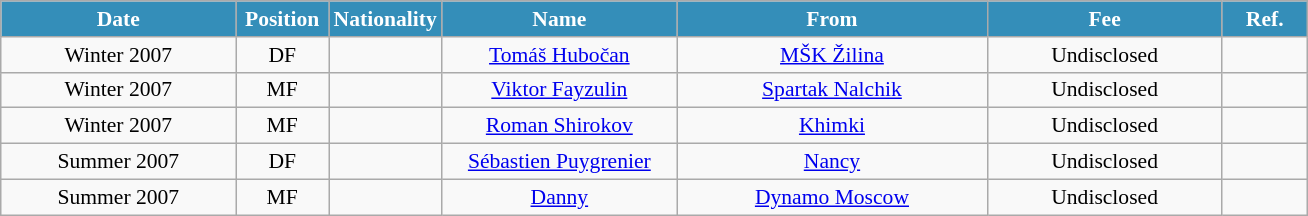<table class="wikitable" style="text-align:center; font-size:90%; ">
<tr>
<th style="background:#348EB9; color:white; width:150px;">Date</th>
<th style="background:#348EB9; color:white; width:55px;">Position</th>
<th style="background:#348EB9; color:white; width:55px;">Nationality</th>
<th style="background:#348EB9; color:white; width:150px;">Name</th>
<th style="background:#348EB9; color:white; width:200px;">From</th>
<th style="background:#348EB9; color:white; width:150px;">Fee</th>
<th style="background:#348EB9; color:white; width:50px;">Ref.</th>
</tr>
<tr>
<td>Winter 2007</td>
<td>DF</td>
<td></td>
<td><a href='#'>Tomáš Hubočan</a></td>
<td><a href='#'>MŠK Žilina</a></td>
<td>Undisclosed</td>
<td></td>
</tr>
<tr>
<td>Winter 2007</td>
<td>MF</td>
<td></td>
<td><a href='#'>Viktor Fayzulin</a></td>
<td><a href='#'>Spartak Nalchik</a></td>
<td>Undisclosed</td>
<td></td>
</tr>
<tr>
<td>Winter 2007</td>
<td>MF</td>
<td></td>
<td><a href='#'>Roman Shirokov</a></td>
<td><a href='#'>Khimki</a></td>
<td>Undisclosed</td>
<td></td>
</tr>
<tr>
<td>Summer 2007</td>
<td>DF</td>
<td></td>
<td><a href='#'>Sébastien Puygrenier</a></td>
<td><a href='#'>Nancy</a></td>
<td>Undisclosed</td>
<td></td>
</tr>
<tr>
<td>Summer 2007</td>
<td>MF</td>
<td></td>
<td><a href='#'>Danny</a></td>
<td><a href='#'>Dynamo Moscow</a></td>
<td>Undisclosed</td>
<td></td>
</tr>
</table>
